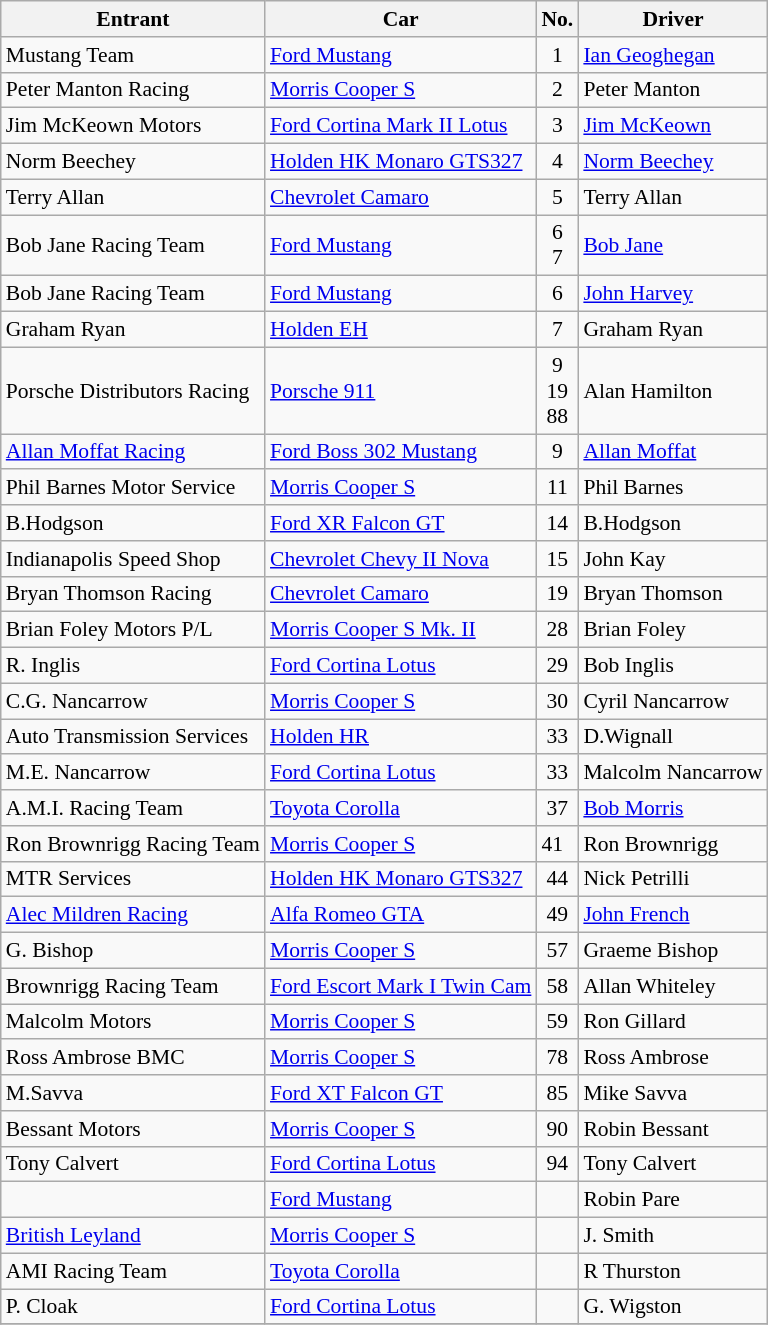<table class="wikitable" style="font-size: 90%">
<tr>
<th>Entrant</th>
<th>Car</th>
<th>No.</th>
<th>Driver</th>
</tr>
<tr>
<td>Mustang Team</td>
<td><a href='#'>Ford Mustang</a></td>
<td align="center">1</td>
<td> <a href='#'>Ian Geoghegan</a></td>
</tr>
<tr>
<td>Peter Manton Racing</td>
<td><a href='#'>Morris Cooper S</a></td>
<td align="center">2</td>
<td> Peter Manton</td>
</tr>
<tr>
<td>Jim McKeown Motors</td>
<td><a href='#'>Ford Cortina Mark II Lotus</a></td>
<td align="center">3</td>
<td> <a href='#'>Jim McKeown</a></td>
</tr>
<tr>
<td>Norm Beechey</td>
<td><a href='#'>Holden HK Monaro GTS327</a></td>
<td align="center">4</td>
<td> <a href='#'>Norm Beechey</a></td>
</tr>
<tr>
<td>Terry Allan</td>
<td><a href='#'>Chevrolet Camaro</a></td>
<td align="center">5</td>
<td> Terry Allan</td>
</tr>
<tr>
<td>Bob Jane Racing Team</td>
<td><a href='#'>Ford Mustang</a></td>
<td align="center">6<br>7</td>
<td> <a href='#'>Bob Jane</a></td>
</tr>
<tr>
<td>Bob Jane Racing Team</td>
<td><a href='#'>Ford Mustang</a></td>
<td align="center">6</td>
<td> <a href='#'>John Harvey</a></td>
</tr>
<tr>
<td>Graham Ryan</td>
<td><a href='#'>Holden EH</a></td>
<td align="center">7</td>
<td>Graham Ryan</td>
</tr>
<tr>
<td>Porsche Distributors Racing</td>
<td><a href='#'>Porsche 911</a></td>
<td align="center">9<br>19<br>88</td>
<td> Alan Hamilton</td>
</tr>
<tr>
<td><a href='#'>Allan Moffat Racing</a></td>
<td><a href='#'>Ford Boss 302 Mustang</a></td>
<td align="center">9</td>
<td> <a href='#'>Allan Moffat</a></td>
</tr>
<tr>
<td>Phil Barnes Motor Service</td>
<td><a href='#'>Morris Cooper S</a></td>
<td align="center">11</td>
<td> Phil Barnes</td>
</tr>
<tr>
<td>B.Hodgson</td>
<td><a href='#'>Ford XR Falcon GT</a></td>
<td align="center">14</td>
<td> B.Hodgson</td>
</tr>
<tr>
<td>Indianapolis Speed Shop</td>
<td><a href='#'>Chevrolet Chevy II Nova</a></td>
<td align="center">15</td>
<td> John Kay</td>
</tr>
<tr>
<td>Bryan Thomson Racing</td>
<td><a href='#'>Chevrolet Camaro</a></td>
<td align="center">19</td>
<td> Bryan Thomson</td>
</tr>
<tr>
<td>Brian Foley Motors P/L</td>
<td><a href='#'>Morris Cooper S Mk. II</a></td>
<td align="center">28</td>
<td> Brian Foley</td>
</tr>
<tr>
<td>R. Inglis</td>
<td><a href='#'>Ford Cortina Lotus</a></td>
<td align="center">29</td>
<td> Bob Inglis</td>
</tr>
<tr>
<td>C.G. Nancarrow</td>
<td><a href='#'>Morris Cooper S</a></td>
<td align="center">30</td>
<td> Cyril Nancarrow</td>
</tr>
<tr>
<td>Auto Transmission Services</td>
<td><a href='#'>Holden HR</a></td>
<td align="center">33</td>
<td> D.Wignall</td>
</tr>
<tr>
<td>M.E. Nancarrow</td>
<td><a href='#'>Ford Cortina Lotus</a></td>
<td align="center">33</td>
<td> Malcolm Nancarrow</td>
</tr>
<tr>
<td>A.M.I. Racing Team</td>
<td><a href='#'>Toyota Corolla</a></td>
<td align="center">37</td>
<td> <a href='#'>Bob Morris</a></td>
</tr>
<tr>
<td>Ron Brownrigg Racing Team</td>
<td><a href='#'>Morris Cooper S</a></td>
<td>41</td>
<td> Ron Brownrigg</td>
</tr>
<tr>
<td>MTR Services</td>
<td><a href='#'>Holden HK Monaro GTS327</a></td>
<td align="center">44</td>
<td> Nick Petrilli</td>
</tr>
<tr>
<td><a href='#'>Alec Mildren Racing</a></td>
<td><a href='#'>Alfa Romeo GTA</a></td>
<td align="center">49</td>
<td> <a href='#'>John French</a></td>
</tr>
<tr>
<td>G. Bishop</td>
<td><a href='#'>Morris Cooper S</a></td>
<td align="center">57</td>
<td> Graeme Bishop</td>
</tr>
<tr>
<td>Brownrigg Racing Team</td>
<td><a href='#'>Ford Escort Mark I Twin Cam</a></td>
<td align="center">58</td>
<td> Allan Whiteley</td>
</tr>
<tr>
<td>Malcolm Motors</td>
<td><a href='#'>Morris Cooper S</a></td>
<td align="center">59</td>
<td> Ron Gillard</td>
</tr>
<tr>
<td>Ross Ambrose BMC</td>
<td><a href='#'>Morris Cooper S</a></td>
<td align="center">78</td>
<td> Ross Ambrose</td>
</tr>
<tr>
<td>M.Savva</td>
<td><a href='#'>Ford XT Falcon GT</a></td>
<td align="center">85</td>
<td> Mike Savva</td>
</tr>
<tr>
<td>Bessant Motors</td>
<td><a href='#'>Morris Cooper S</a></td>
<td align="center">90</td>
<td> Robin Bessant</td>
</tr>
<tr>
<td>Tony Calvert</td>
<td><a href='#'>Ford Cortina Lotus</a></td>
<td align="center">94</td>
<td> Tony Calvert</td>
</tr>
<tr>
<td></td>
<td><a href='#'>Ford Mustang</a></td>
<td></td>
<td> Robin Pare</td>
</tr>
<tr>
<td><a href='#'>British Leyland</a></td>
<td><a href='#'>Morris Cooper S</a></td>
<td></td>
<td> J. Smith</td>
</tr>
<tr>
<td>AMI Racing Team</td>
<td><a href='#'>Toyota Corolla</a></td>
<td></td>
<td> R Thurston</td>
</tr>
<tr>
<td>P. Cloak</td>
<td><a href='#'>Ford Cortina Lotus</a></td>
<td align="center"></td>
<td> G. Wigston</td>
</tr>
<tr>
</tr>
</table>
